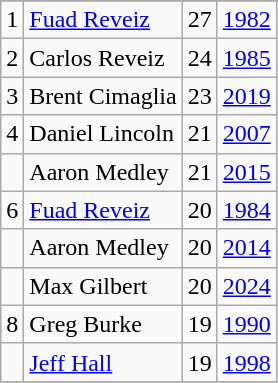<table class="wikitable">
<tr>
</tr>
<tr>
<td>1</td>
<td><a href='#'>Fuad Reveiz</a></td>
<td>27</td>
<td><a href='#'>1982</a></td>
</tr>
<tr>
<td>2</td>
<td>Carlos Reveiz</td>
<td>24</td>
<td><a href='#'>1985</a></td>
</tr>
<tr>
<td>3</td>
<td>Brent Cimaglia</td>
<td>23</td>
<td><a href='#'>2019</a></td>
</tr>
<tr>
<td>4</td>
<td>Daniel Lincoln</td>
<td>21</td>
<td><a href='#'>2007</a></td>
</tr>
<tr>
<td></td>
<td>Aaron Medley</td>
<td>21</td>
<td><a href='#'>2015</a></td>
</tr>
<tr>
<td>6</td>
<td><a href='#'>Fuad Reveiz</a></td>
<td>20</td>
<td><a href='#'>1984</a></td>
</tr>
<tr>
<td></td>
<td>Aaron Medley</td>
<td>20</td>
<td><a href='#'>2014</a></td>
</tr>
<tr>
<td></td>
<td>Max Gilbert</td>
<td>20</td>
<td><a href='#'>2024</a></td>
</tr>
<tr>
<td>8</td>
<td>Greg Burke</td>
<td>19</td>
<td><a href='#'>1990</a></td>
</tr>
<tr>
<td></td>
<td><a href='#'>Jeff Hall</a></td>
<td>19</td>
<td><a href='#'>1998</a></td>
</tr>
<tr>
</tr>
</table>
